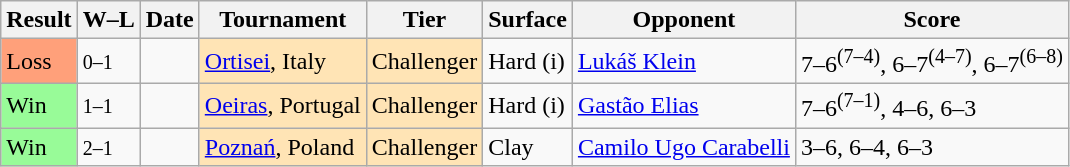<table class="sortable wikitable">
<tr>
<th>Result</th>
<th class="unsortable">W–L</th>
<th>Date</th>
<th>Tournament</th>
<th>Tier</th>
<th>Surface</th>
<th>Opponent</th>
<th class="unsortable">Score</th>
</tr>
<tr>
<td bgcolor=ffa07a>Loss</td>
<td><small>0–1</small></td>
<td><a href='#'></a></td>
<td bgcolor=moccasin><a href='#'>Ortisei</a>, Italy</td>
<td bgcolor=moccasin>Challenger</td>
<td>Hard (i)</td>
<td> <a href='#'>Lukáš Klein</a></td>
<td>7–6<sup>(7–4)</sup>, 6–7<sup>(4–7)</sup>, 6–7<sup>(6–8)</sup></td>
</tr>
<tr>
<td bgcolor=98fb98>Win</td>
<td><small>1–1</small></td>
<td><a href='#'></a></td>
<td bgcolor=moccasin><a href='#'>Oeiras</a>, Portugal</td>
<td bgcolor=moccasin>Challenger</td>
<td>Hard (i)</td>
<td> <a href='#'>Gastão Elias</a></td>
<td>7–6<sup>(7–1)</sup>, 4–6, 6–3</td>
</tr>
<tr>
<td bgcolor=98fb98>Win</td>
<td><small>2–1</small></td>
<td><a href='#'></a></td>
<td bgcolor=moccasin><a href='#'>Poznań</a>, Poland</td>
<td bgcolor=moccasin>Challenger</td>
<td>Clay</td>
<td> <a href='#'>Camilo Ugo Carabelli</a></td>
<td>3–6, 6–4, 6–3</td>
</tr>
</table>
